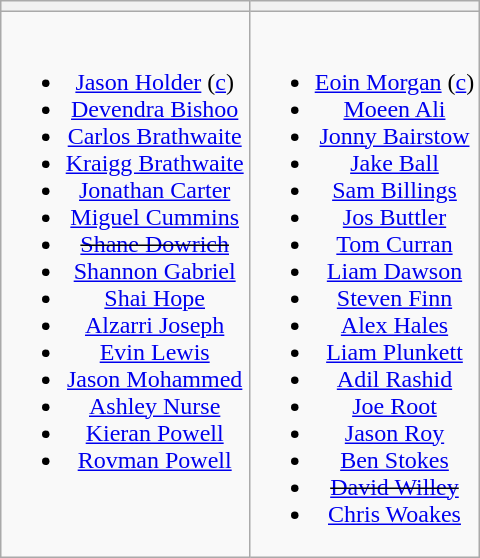<table class="wikitable" style="text-align:center; margin:0 auto">
<tr>
<th></th>
<th></th>
</tr>
<tr style="vertical-align:top">
<td><br><ul><li><a href='#'>Jason Holder</a> (<a href='#'>c</a>)</li><li><a href='#'>Devendra Bishoo</a></li><li><a href='#'>Carlos Brathwaite</a></li><li><a href='#'>Kraigg Brathwaite</a></li><li><a href='#'>Jonathan Carter</a></li><li><a href='#'>Miguel Cummins</a></li><li><s><a href='#'>Shane Dowrich</a></s></li><li><a href='#'>Shannon Gabriel</a></li><li><a href='#'>Shai Hope</a></li><li><a href='#'>Alzarri Joseph</a></li><li><a href='#'>Evin Lewis</a></li><li><a href='#'>Jason Mohammed</a></li><li><a href='#'>Ashley Nurse</a></li><li><a href='#'>Kieran Powell</a></li><li><a href='#'>Rovman Powell</a></li></ul></td>
<td><br><ul><li><a href='#'>Eoin Morgan</a>  (<a href='#'>c</a>)</li><li><a href='#'>Moeen Ali</a></li><li><a href='#'>Jonny Bairstow</a></li><li><a href='#'>Jake Ball</a></li><li><a href='#'>Sam Billings</a></li><li><a href='#'>Jos Buttler</a></li><li><a href='#'>Tom Curran</a></li><li><a href='#'>Liam Dawson</a></li><li><a href='#'>Steven Finn</a></li><li><a href='#'>Alex Hales</a></li><li><a href='#'>Liam Plunkett</a></li><li><a href='#'>Adil Rashid</a></li><li><a href='#'>Joe Root</a></li><li><a href='#'>Jason Roy</a></li><li><a href='#'>Ben Stokes</a></li><li><s><a href='#'>David Willey</a></s></li><li><a href='#'>Chris Woakes</a></li></ul></td>
</tr>
</table>
